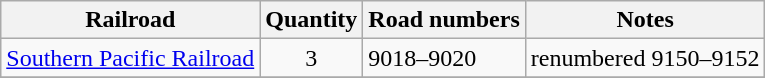<table class="wikitable">
<tr>
<th>Railroad</th>
<th>Quantity</th>
<th>Road numbers</th>
<th>Notes</th>
</tr>
<tr>
<td><a href='#'>Southern Pacific Railroad</a></td>
<td style="text-align:center;">3</td>
<td>9018–9020</td>
<td>renumbered 9150–9152</td>
</tr>
<tr>
</tr>
</table>
